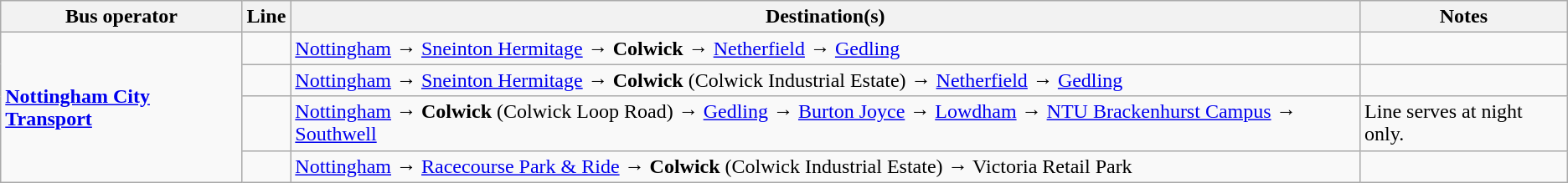<table class="wikitable">
<tr>
<th>Bus operator</th>
<th>Line</th>
<th>Destination(s)</th>
<th>Notes</th>
</tr>
<tr>
<td rowspan="4"><strong><a href='#'>Nottingham City Transport</a></strong></td>
<td><strong></strong></td>
<td><a href='#'>Nottingham</a> → <a href='#'>Sneinton Hermitage</a> → <strong>Colwick</strong> → <a href='#'>Netherfield</a> → <a href='#'>Gedling</a></td>
<td></td>
</tr>
<tr>
<td><strong></strong></td>
<td><a href='#'>Nottingham</a> → <a href='#'>Sneinton Hermitage</a> → <strong>Colwick</strong> (Colwick Industrial Estate) → <a href='#'>Netherfield</a> → <a href='#'>Gedling</a></td>
<td></td>
</tr>
<tr>
<td><strong></strong></td>
<td><a href='#'>Nottingham</a> → <strong>Colwick</strong> (Colwick Loop Road) → <a href='#'>Gedling</a> → <a href='#'>Burton Joyce</a> → <a href='#'>Lowdham</a> → <a href='#'>NTU Brackenhurst Campus</a> → <a href='#'>Southwell</a></td>
<td>Line serves at night only.</td>
</tr>
<tr>
<td><strong></strong></td>
<td><a href='#'>Nottingham</a> → <a href='#'>Racecourse Park & Ride</a> → <strong>Colwick</strong> (Colwick Industrial Estate) → Victoria Retail Park</td>
<td></td>
</tr>
</table>
